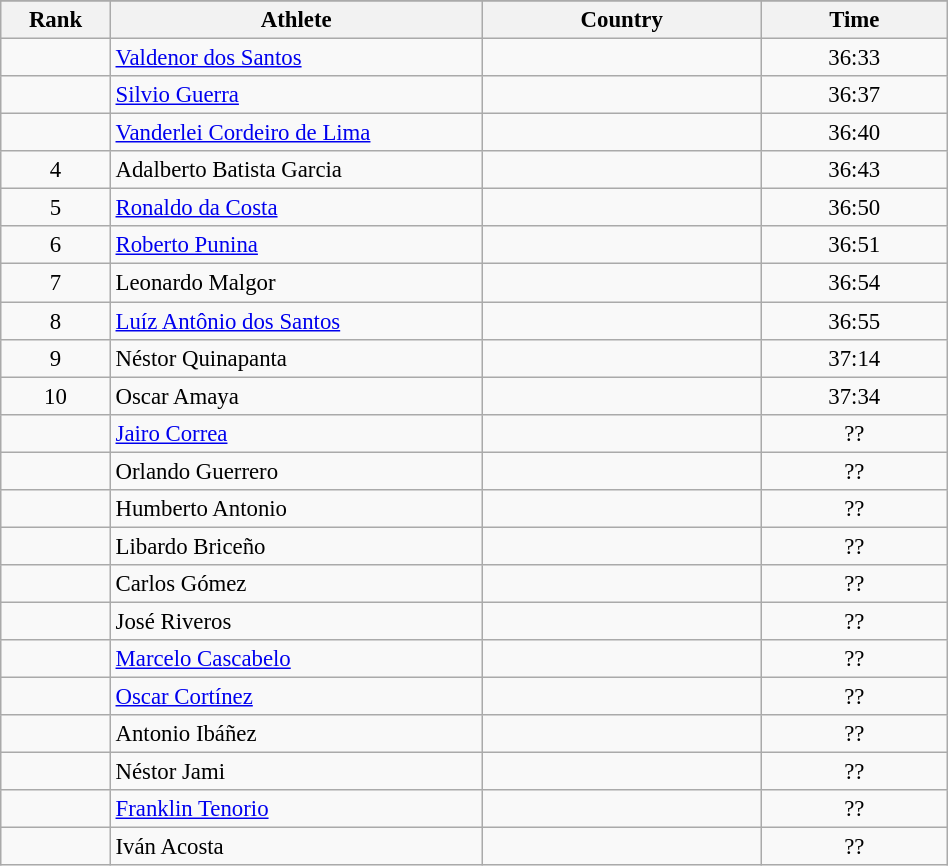<table class="wikitable sortable" style=" text-align:center; font-size:95%;" width="50%">
<tr>
</tr>
<tr>
<th width=5%>Rank</th>
<th width=20%>Athlete</th>
<th width=15%>Country</th>
<th width=10%>Time</th>
</tr>
<tr>
<td align=center></td>
<td align=left><a href='#'>Valdenor dos Santos</a></td>
<td align=left></td>
<td>36:33</td>
</tr>
<tr>
<td align=center></td>
<td align=left><a href='#'>Silvio Guerra</a></td>
<td align=left></td>
<td>36:37</td>
</tr>
<tr>
<td align=center></td>
<td align=left><a href='#'>Vanderlei Cordeiro de Lima</a></td>
<td align=left></td>
<td>36:40</td>
</tr>
<tr>
<td align=center>4</td>
<td align=left>Adalberto Batista Garcia</td>
<td align=left></td>
<td>36:43</td>
</tr>
<tr>
<td align=center>5</td>
<td align=left><a href='#'>Ronaldo da Costa</a></td>
<td align=left></td>
<td>36:50</td>
</tr>
<tr>
<td align=center>6</td>
<td align=left><a href='#'>Roberto Punina</a></td>
<td align=left></td>
<td>36:51</td>
</tr>
<tr>
<td align=center>7</td>
<td align=left>Leonardo Malgor</td>
<td align=left></td>
<td>36:54</td>
</tr>
<tr>
<td align=center>8</td>
<td align=left><a href='#'>Luíz Antônio dos Santos</a></td>
<td align=left></td>
<td>36:55</td>
</tr>
<tr>
<td align=center>9</td>
<td align=left>Néstor Quinapanta</td>
<td align=left></td>
<td>37:14</td>
</tr>
<tr>
<td align=center>10</td>
<td align=left>Oscar Amaya</td>
<td align=left></td>
<td>37:34</td>
</tr>
<tr>
<td align=center></td>
<td align=left><a href='#'>Jairo Correa</a></td>
<td align=left></td>
<td>??</td>
</tr>
<tr>
<td align=center></td>
<td align=left>Orlando Guerrero</td>
<td align=left></td>
<td>??</td>
</tr>
<tr>
<td align=center></td>
<td align=left>Humberto Antonio</td>
<td align=left></td>
<td>??</td>
</tr>
<tr>
<td align=center></td>
<td align=left>Libardo Briceño</td>
<td align=left></td>
<td>??</td>
</tr>
<tr>
<td align=center></td>
<td align=left>Carlos Gómez</td>
<td align=left></td>
<td>??</td>
</tr>
<tr>
<td align=center></td>
<td align=left>José Riveros</td>
<td align=left></td>
<td>??</td>
</tr>
<tr>
<td align=center></td>
<td align=left><a href='#'>Marcelo Cascabelo</a></td>
<td align=left></td>
<td>??</td>
</tr>
<tr>
<td align=center></td>
<td align=left><a href='#'>Oscar Cortínez</a></td>
<td align=left></td>
<td>??</td>
</tr>
<tr>
<td align=center></td>
<td align=left>Antonio Ibáñez</td>
<td align=left></td>
<td>??</td>
</tr>
<tr>
<td align=center></td>
<td align=left>Néstor Jami</td>
<td align=left></td>
<td>??</td>
</tr>
<tr>
<td align=center></td>
<td align=left><a href='#'>Franklin Tenorio</a></td>
<td align=left></td>
<td>??</td>
</tr>
<tr>
<td align=center></td>
<td align=left>Iván Acosta</td>
<td align=left></td>
<td>??</td>
</tr>
</table>
